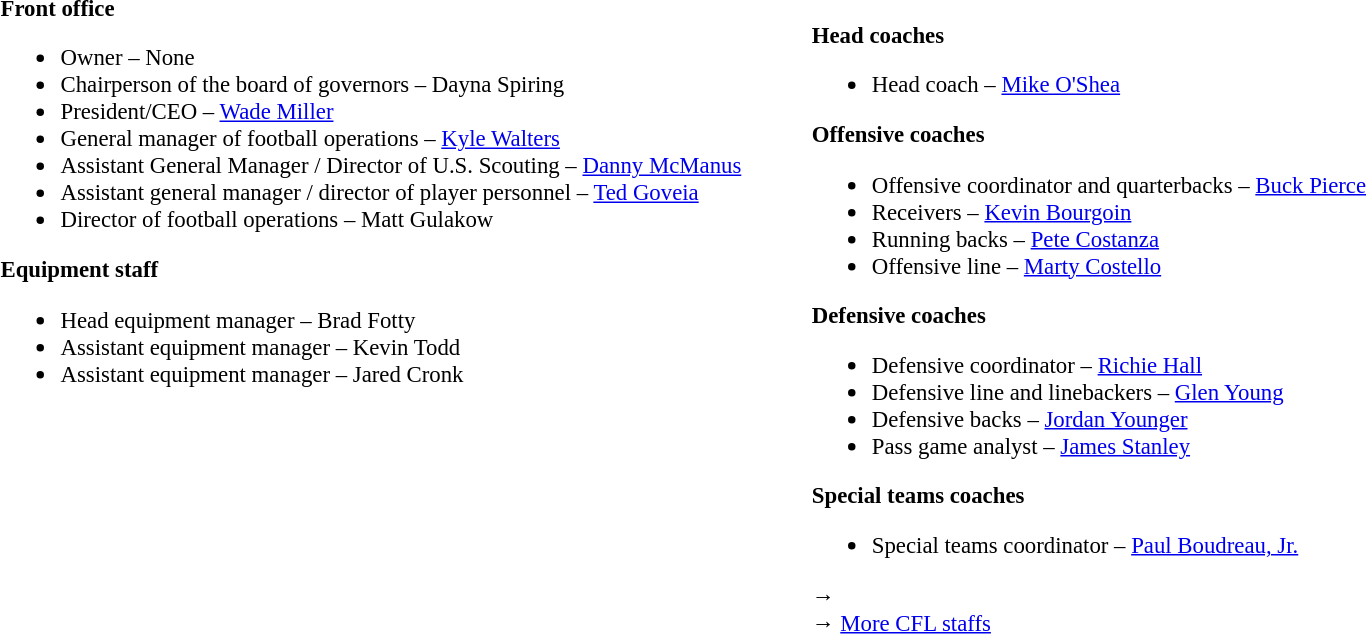<table class="toccolours" style="text-align: left;">
<tr>
<td colspan=7 style="text-align:right;"></td>
</tr>
<tr>
<td style="vertical-align:top;"></td>
<td style="font-size: 95%;vertical-align:top;"><strong>Front office</strong><br><ul><li>Owner – None</li><li>Chairperson of the board of governors – Dayna Spiring</li><li>President/CEO – <a href='#'>Wade Miller</a></li><li>General manager of football operations – <a href='#'>Kyle Walters</a></li><li>Assistant General Manager / Director of U.S. Scouting – <a href='#'>Danny McManus</a></li><li>Assistant general manager / director of player personnel – <a href='#'>Ted Goveia</a></li><li>Director of football operations – Matt Gulakow</li></ul><strong>Equipment staff</strong><ul><li>Head equipment manager – Brad Fotty</li><li>Assistant equipment manager – Kevin Todd</li><li>Assistant equipment manager – Jared Cronk</li></ul></td>
<td width="35"> </td>
<td style="vertical-align:top;"></td>
<td style="font-size: 95%;vertical-align:top;"><br><strong>Head coaches</strong><ul><li>Head coach – <a href='#'>Mike O'Shea</a></li></ul><strong>Offensive coaches</strong><ul><li>Offensive coordinator and quarterbacks – <a href='#'>Buck Pierce</a></li><li>Receivers – <a href='#'>Kevin Bourgoin</a></li><li>Running backs – <a href='#'>Pete Costanza</a></li><li>Offensive line – <a href='#'>Marty Costello</a></li></ul><strong>Defensive coaches</strong><ul><li>Defensive coordinator – <a href='#'>Richie Hall</a></li><li>Defensive line and linebackers – <a href='#'>Glen Young</a></li><li>Defensive backs – <a href='#'>Jordan Younger</a></li><li>Pass game analyst – <a href='#'>James Stanley</a></li></ul><strong>Special teams coaches</strong><ul><li>Special teams coordinator – <a href='#'>Paul Boudreau, Jr.</a></li></ul>→ <span> </span><br>
→ <a href='#'>More CFL staffs</a></td>
</tr>
</table>
